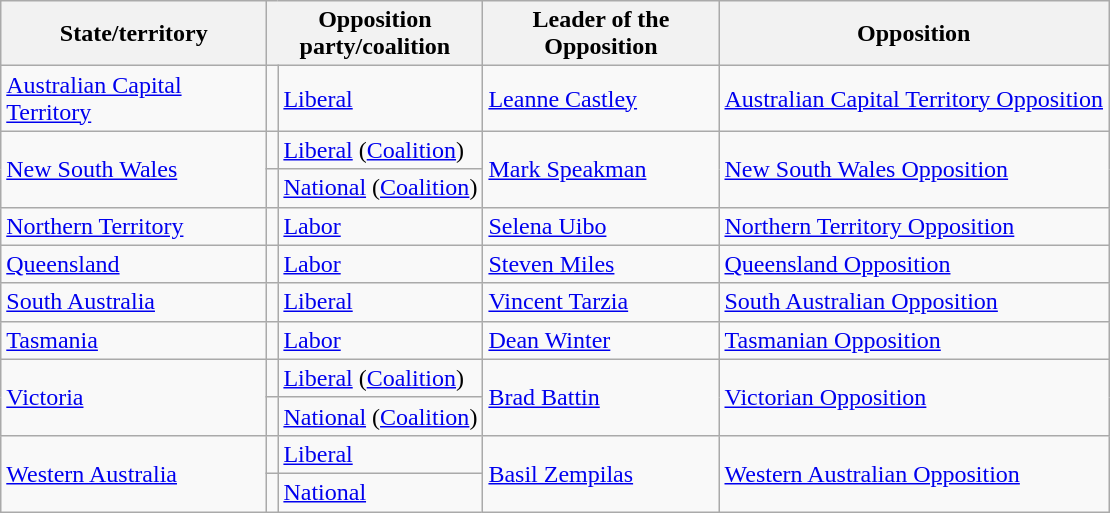<table class="wikitable">
<tr>
<th width=170>State/territory</th>
<th width=75 colspan="2">Opposition party/coalition</th>
<th width=150>Leader of the Opposition</th>
<th width=75 colspan="2">Opposition</th>
</tr>
<tr>
<td><a href='#'>Australian Capital Territory</a></td>
<td></td>
<td><a href='#'>Liberal</a></td>
<td><a href='#'>Leanne Castley</a></td>
<td><a href='#'>Australian Capital Territory Opposition</a></td>
</tr>
<tr>
<td rowspan=2><a href='#'>New South Wales</a></td>
<td></td>
<td><a href='#'>Liberal</a> (<a href='#'>Coalition</a>)</td>
<td rowspan=2><a href='#'>Mark Speakman</a></td>
<td rowspan=2><a href='#'>New South Wales Opposition</a></td>
</tr>
<tr>
<td></td>
<td><a href='#'>National</a> (<a href='#'>Coalition</a>)</td>
</tr>
<tr>
<td><a href='#'>Northern Territory</a></td>
<td></td>
<td><a href='#'>Labor</a></td>
<td><a href='#'>Selena Uibo</a></td>
<td><a href='#'>Northern Territory Opposition</a></td>
</tr>
<tr>
<td><a href='#'>Queensland</a></td>
<td></td>
<td><a href='#'>Labor</a></td>
<td><a href='#'>Steven Miles</a></td>
<td><a href='#'>Queensland Opposition</a></td>
</tr>
<tr>
<td><a href='#'>South Australia</a></td>
<td></td>
<td><a href='#'>Liberal</a></td>
<td><a href='#'>Vincent Tarzia</a></td>
<td><a href='#'>South Australian Opposition</a></td>
</tr>
<tr>
<td><a href='#'>Tasmania</a></td>
<td></td>
<td><a href='#'>Labor</a></td>
<td><a href='#'>Dean Winter</a></td>
<td><a href='#'>Tasmanian Opposition</a></td>
</tr>
<tr>
<td rowspan=2><a href='#'>Victoria</a></td>
<td></td>
<td><a href='#'>Liberal</a> (<a href='#'>Coalition</a>)</td>
<td rowspan=2><a href='#'>Brad Battin</a></td>
<td rowspan=2><a href='#'>Victorian Opposition</a></td>
</tr>
<tr>
<td></td>
<td><a href='#'>National</a> (<a href='#'>Coalition</a>)</td>
</tr>
<tr>
<td rowspan=2><a href='#'>Western Australia</a></td>
<td></td>
<td><a href='#'>Liberal</a></td>
<td rowspan=2><a href='#'>Basil Zempilas</a></td>
<td rowspan=2><a href='#'>Western Australian Opposition</a></td>
</tr>
<tr>
<td></td>
<td><a href='#'>National</a></td>
</tr>
</table>
